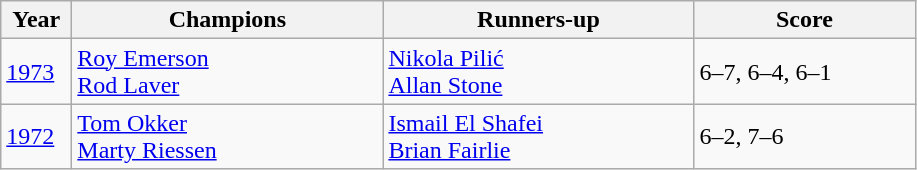<table class=wikitable>
<tr>
<th style="width:40px">Year</th>
<th style="width:200px">Champions</th>
<th style="width:200px">Runners-up</th>
<th style="width:140px" class="unsortable">Score</th>
</tr>
<tr>
<td><a href='#'>1973</a></td>
<td> <a href='#'>Roy Emerson</a><br> <a href='#'>Rod Laver</a></td>
<td> <a href='#'>Nikola Pilić</a><br> <a href='#'>Allan Stone</a></td>
<td>6–7, 6–4, 6–1</td>
</tr>
<tr>
<td><a href='#'>1972</a></td>
<td> <a href='#'>Tom Okker</a><br> <a href='#'>Marty Riessen</a></td>
<td> <a href='#'>Ismail El Shafei</a><br> <a href='#'>Brian Fairlie</a></td>
<td>6–2, 7–6</td>
</tr>
</table>
